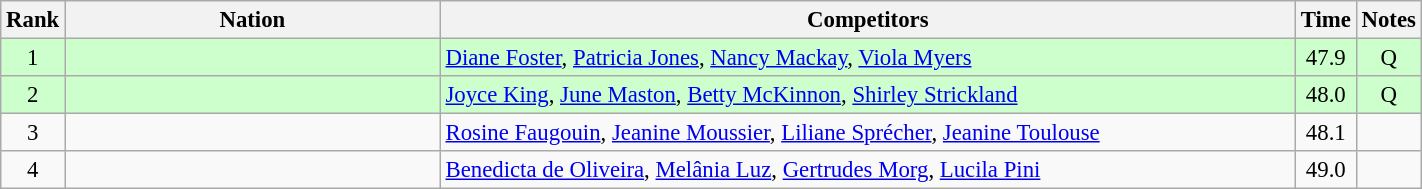<table class="wikitable sortable"  style="width:75%; text-align:center; font-size:95%;">
<tr>
<th width=15>Rank</th>
<th width=300>Nation</th>
<th width=700>Competitors</th>
<th width=15>Time</th>
<th width=15>Notes</th>
</tr>
<tr style="background:#cfc;">
<td>1</td>
<td align=left></td>
<td align=left><a href='#'>Diane Foster</a>, <a href='#'>Patricia Jones</a>, <a href='#'>Nancy Mackay</a>, <a href='#'>Viola Myers</a></td>
<td>47.9</td>
<td>Q</td>
</tr>
<tr style="background:#cfc;">
<td>2</td>
<td align=left></td>
<td align=left><a href='#'>Joyce King</a>, <a href='#'>June Maston</a>, <a href='#'>Betty McKinnon</a>, <a href='#'>Shirley Strickland</a></td>
<td>48.0</td>
<td>Q</td>
</tr>
<tr>
<td>3</td>
<td align=left></td>
<td align=left><a href='#'>Rosine Faugouin</a>, <a href='#'>Jeanine Moussier</a>, <a href='#'>Liliane Sprécher</a>, <a href='#'>Jeanine Toulouse</a></td>
<td>48.1</td>
<td></td>
</tr>
<tr>
<td>4</td>
<td align=left></td>
<td align=left><a href='#'>Benedicta de Oliveira</a>, <a href='#'>Melânia Luz</a>, <a href='#'>Gertrudes Morg</a>, <a href='#'>Lucila Pini</a></td>
<td>49.0</td>
<td></td>
</tr>
</table>
